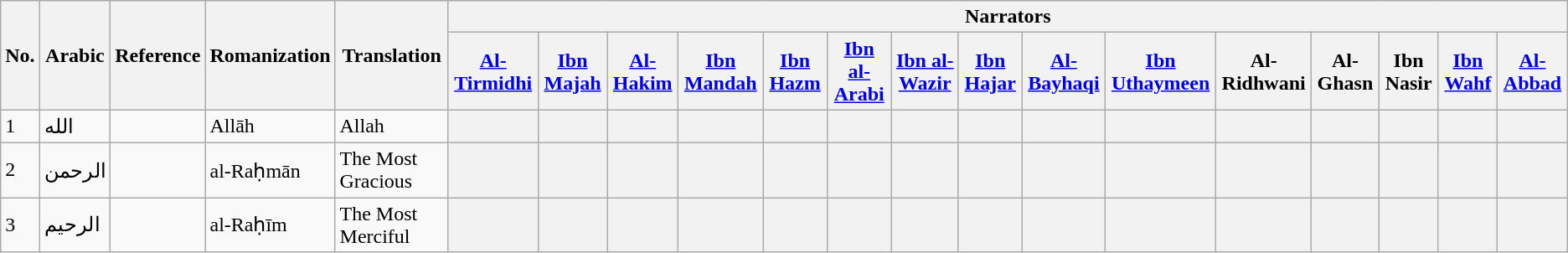<table class="wikitable">
<tr>
<th rowspan="2">No.</th>
<th rowspan="2">Arabic</th>
<th rowspan="2">Reference</th>
<th rowspan="2">Romanization</th>
<th rowspan="2">Translation</th>
<th colspan="15">Narrators</th>
</tr>
<tr>
<th><a href='#'>Al-Tirmidhi</a></th>
<th><a href='#'>Ibn Majah</a></th>
<th><a href='#'>Al-Hakim</a></th>
<th><a href='#'>Ibn Mandah</a></th>
<th><a href='#'>Ibn Hazm</a></th>
<th><a href='#'>Ibn al-Arabi</a></th>
<th><a href='#'>Ibn al-Wazir</a></th>
<th><a href='#'>Ibn Hajar</a></th>
<th><a href='#'>Al-Bayhaqi</a></th>
<th><a href='#'>Ibn Uthaymeen</a></th>
<th>Al-Ridhwani</th>
<th>Al-Ghasn</th>
<th>Ibn Nasir</th>
<th><a href='#'>Ibn Wahf</a></th>
<th><a href='#'>Al-Abbad</a></th>
</tr>
<tr>
<td>1</td>
<td>الله</td>
<td></td>
<td>Allāh</td>
<td>Allah</td>
<th></th>
<th></th>
<th></th>
<th></th>
<th></th>
<th></th>
<th></th>
<th></th>
<th></th>
<th></th>
<th></th>
<th></th>
<th></th>
<th></th>
<th></th>
</tr>
<tr>
<td>2</td>
<td>الرحمن</td>
<td></td>
<td>al-Raḥmān</td>
<td>The Most Gracious</td>
<th></th>
<th></th>
<th></th>
<th></th>
<th></th>
<th></th>
<th></th>
<th></th>
<th></th>
<th></th>
<th></th>
<th></th>
<th></th>
<th></th>
<th></th>
</tr>
<tr>
<td>3</td>
<td>الرحيم</td>
<td></td>
<td>al-Raḥīm</td>
<td>The Most Merciful</td>
<th></th>
<th></th>
<th></th>
<th></th>
<th></th>
<th></th>
<th></th>
<th></th>
<th></th>
<th></th>
<th></th>
<th></th>
<th></th>
<th></th>
<th></th>
</tr>
</table>
